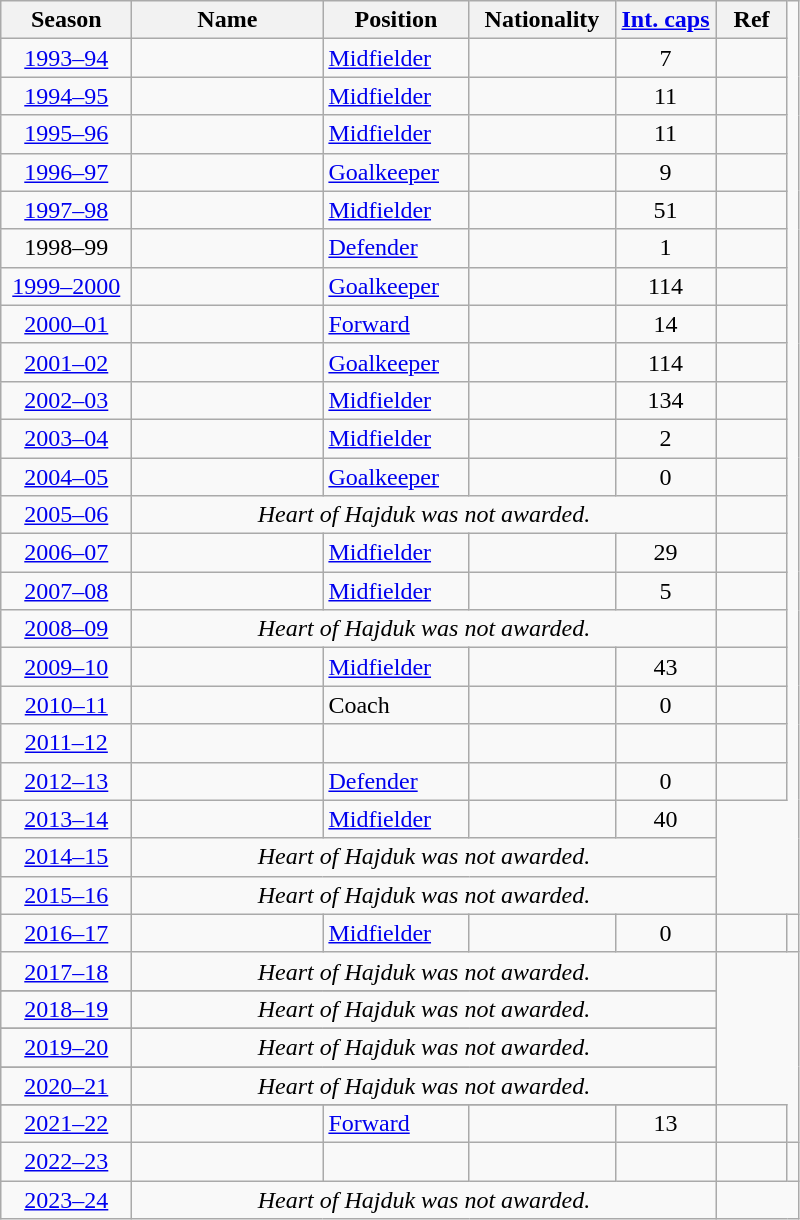<table class="wikitable sortable" style="text-align: center;">
<tr>
<th width=80>Season</th>
<th width=120>Name</th>
<th width=90>Position</th>
<th width=90>Nationality</th>
<th width=60><a href='#'>Int. caps</a></th>
<th class="unsortable" width=40>Ref</th>
</tr>
<tr>
<td><a href='#'>1993–94</a></td>
<td align=left></td>
<td align=left><a href='#'>Midfielder</a></td>
<td></td>
<td>7</td>
<td></td>
</tr>
<tr>
<td><a href='#'>1994–95</a></td>
<td align=left><strong></strong></td>
<td align=left><a href='#'>Midfielder</a></td>
<td></td>
<td>11</td>
<td></td>
</tr>
<tr>
<td><a href='#'>1995–96</a></td>
<td align=left><strong></strong></td>
<td align=left><a href='#'>Midfielder</a></td>
<td></td>
<td>11</td>
<td></td>
</tr>
<tr>
<td><a href='#'>1996–97</a></td>
<td align=left></td>
<td align=left><a href='#'>Goalkeeper</a></td>
<td></td>
<td>9</td>
<td></td>
</tr>
<tr>
<td><a href='#'>1997–98</a></td>
<td align=left></td>
<td align=left><a href='#'>Midfielder</a></td>
<td></td>
<td>51</td>
<td></td>
</tr>
<tr>
<td 1998–99 HNK Hajduk Split season>1998–99</td>
<td align=left></td>
<td align=left><a href='#'>Defender</a></td>
<td></td>
<td>1</td>
<td></td>
</tr>
<tr>
<td><a href='#'>1999–2000</a></td>
<td align=left><strong></strong></td>
<td align=left><a href='#'>Goalkeeper</a></td>
<td></td>
<td>114</td>
<td></td>
</tr>
<tr>
<td><a href='#'>2000–01</a></td>
<td align=left></td>
<td align=left><a href='#'>Forward</a></td>
<td></td>
<td>14</td>
<td></td>
</tr>
<tr>
<td><a href='#'>2001–02</a></td>
<td align=left><strong></strong></td>
<td align=left><a href='#'>Goalkeeper</a></td>
<td></td>
<td>114</td>
<td></td>
</tr>
<tr>
<td><a href='#'>2002–03</a></td>
<td align=left></td>
<td align=left><a href='#'>Midfielder</a></td>
<td></td>
<td>134</td>
<td></td>
</tr>
<tr>
<td><a href='#'>2003–04</a></td>
<td align=left></td>
<td align=left><a href='#'>Midfielder</a></td>
<td></td>
<td>2</td>
<td></td>
</tr>
<tr>
<td><a href='#'>2004–05</a></td>
<td align=left></td>
<td align=left><a href='#'>Goalkeeper</a></td>
<td></td>
<td>0</td>
<td></td>
</tr>
<tr>
<td><a href='#'>2005–06</a></td>
<td colspan=4 align=center><em>Heart of Hajduk was not awarded.</em></td>
<td></td>
</tr>
<tr>
<td><a href='#'>2006–07</a></td>
<td align=left></td>
<td align=left><a href='#'>Midfielder</a></td>
<td></td>
<td>29</td>
<td></td>
</tr>
<tr>
<td><a href='#'>2007–08</a></td>
<td align=left></td>
<td align=left><a href='#'>Midfielder</a></td>
<td></td>
<td>5</td>
<td></td>
</tr>
<tr>
<td><a href='#'>2008–09</a></td>
<td colspan=4 align=center><em>Heart of Hajduk was not awarded.</em></td>
<td></td>
</tr>
<tr>
<td><a href='#'>2009–10</a></td>
<td align=left></td>
<td align=left><a href='#'>Midfielder</a></td>
<td></td>
<td>43</td>
<td></td>
</tr>
<tr>
<td><a href='#'>2010–11</a></td>
<td align=left></td>
<td align=left>Coach</td>
<td></td>
<td>0</td>
<td></td>
</tr>
<tr>
<td><a href='#'>2011–12</a></td>
<td align=left></td>
<td></td>
<td></td>
<td></td>
<td></td>
</tr>
<tr>
<td><a href='#'>2012–13</a></td>
<td align=left></td>
<td align=left><a href='#'>Defender</a></td>
<td></td>
<td>0</td>
<td></td>
</tr>
<tr>
<td><a href='#'>2013–14</a></td>
<td align=left></td>
<td align=left><a href='#'>Midfielder</a></td>
<td></td>
<td>40</td>
</tr>
<tr>
<td><a href='#'>2014–15</a></td>
<td colspan=4 align=center><em>Heart of Hajduk was not awarded.</em></td>
</tr>
<tr>
<td><a href='#'>2015–16</a></td>
<td colspan=4 align=center><em>Heart of Hajduk was not awarded.</em></td>
</tr>
<tr>
<td><a href='#'>2016–17</a></td>
<td align=left></td>
<td align=left><a href='#'>Midfielder</a></td>
<td></td>
<td>0</td>
<td></td>
<td></td>
</tr>
<tr>
<td><a href='#'>2017–18</a></td>
<td colspan=4 align=center><em>Heart of Hajduk was not awarded.</em></td>
</tr>
<tr>
</tr>
<tr>
<td><a href='#'>2018–19</a></td>
<td colspan=4 align=center><em>Heart of Hajduk was not awarded.</em></td>
</tr>
<tr>
</tr>
<tr>
<td><a href='#'>2019–20</a></td>
<td colspan=4 align=center><em>Heart of Hajduk was not awarded.</em></td>
</tr>
<tr>
</tr>
<tr>
<td><a href='#'>2020–21</a></td>
<td colspan=4 align=center><em>Heart of Hajduk was not awarded.</em></td>
</tr>
<tr>
</tr>
<tr>
<td><a href='#'>2021–22</a></td>
<td align=left></td>
<td align=left><a href='#'>Forward</a></td>
<td></td>
<td>13</td>
<td></td>
</tr>
<tr>
<td><a href='#'>2022–23</a></td>
<td align=left></td>
<td></td>
<td></td>
<td></td>
<td></td>
<td></td>
</tr>
<tr>
<td><a href='#'>2023–24</a></td>
<td colspan=4 align=center><em>Heart of Hajduk was not awarded.</em></td>
</tr>
</table>
